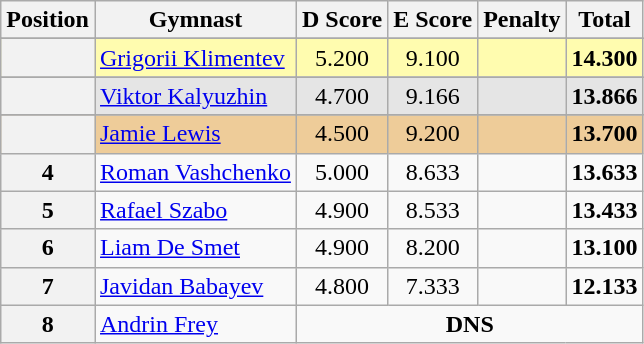<table class="wikitable sortable" style="text-align:center;">
<tr>
<th>Position</th>
<th>Gymnast</th>
<th>D Score</th>
<th>E Score</th>
<th>Penalty</th>
<th>Total</th>
</tr>
<tr>
</tr>
<tr style="background:#fffcaf;">
<th scope="row" style="text-align:center"></th>
<td style="text-align:left;"> <a href='#'>Grigorii Klimentev</a></td>
<td>5.200</td>
<td>9.100</td>
<td></td>
<td><strong>14.300</strong></td>
</tr>
<tr>
</tr>
<tr style="background:#e5e5e5;">
<th scope="row" style="text-align:center"></th>
<td style="text-align:left;"> <a href='#'>Viktor Kalyuzhin</a></td>
<td>4.700</td>
<td>9.166</td>
<td></td>
<td><strong>13.866</strong></td>
</tr>
<tr>
</tr>
<tr style="background:#ec9;">
<th scope="row" style="text-align:center"></th>
<td style="text-align:left;"> <a href='#'>Jamie Lewis</a></td>
<td>4.500</td>
<td>9.200</td>
<td></td>
<td><strong>13.700</strong></td>
</tr>
<tr>
<th>4</th>
<td style="text-align:left;"> <a href='#'>Roman Vashchenko</a></td>
<td>5.000</td>
<td>8.633</td>
<td></td>
<td><strong>13.633</strong></td>
</tr>
<tr>
<th>5</th>
<td style="text-align:left;"> <a href='#'>Rafael Szabo</a></td>
<td>4.900</td>
<td>8.533</td>
<td></td>
<td><strong>13.433</strong></td>
</tr>
<tr>
<th>6</th>
<td style="text-align:left;"> <a href='#'>Liam De Smet</a></td>
<td>4.900</td>
<td>8.200</td>
<td></td>
<td><strong>13.100</strong></td>
</tr>
<tr>
<th>7</th>
<td style="text-align:left;"> <a href='#'>Javidan Babayev</a></td>
<td>4.800</td>
<td>7.333</td>
<td></td>
<td><strong>12.133</strong></td>
</tr>
<tr>
<th>8</th>
<td style="text-align:left;"> <a href='#'>Andrin Frey</a></td>
<td colspan=4><strong>DNS</strong></td>
</tr>
</table>
